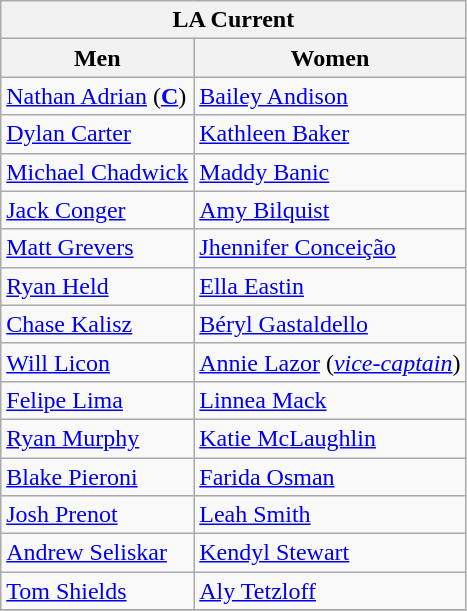<table class="wikitable">
<tr>
<th colspan="2"> LA Current</th>
</tr>
<tr>
<th>Men</th>
<th>Women</th>
</tr>
<tr>
<td> <a href='#'>Nathan Adrian</a> (<strong><a href='#'>C</a></strong>)</td>
<td> <a href='#'>Bailey Andison</a></td>
</tr>
<tr>
<td> <a href='#'>Dylan Carter</a></td>
<td> <a href='#'>Kathleen Baker</a></td>
</tr>
<tr>
<td> <a href='#'>Michael Chadwick</a></td>
<td> <a href='#'>Maddy Banic</a></td>
</tr>
<tr>
<td> <a href='#'>Jack Conger</a></td>
<td> <a href='#'>Amy Bilquist</a></td>
</tr>
<tr>
<td> <a href='#'>Matt Grevers</a></td>
<td> <a href='#'>Jhennifer Conceição</a></td>
</tr>
<tr>
<td> <a href='#'>Ryan Held</a></td>
<td> <a href='#'>Ella Eastin</a></td>
</tr>
<tr>
<td> <a href='#'>Chase Kalisz</a></td>
<td> <a href='#'>Béryl Gastaldello</a></td>
</tr>
<tr>
<td> <a href='#'>Will Licon</a></td>
<td> <a href='#'>Annie Lazor</a> (<em><a href='#'>vice-captain</a></em>)</td>
</tr>
<tr>
<td> <a href='#'>Felipe Lima</a></td>
<td> <a href='#'>Linnea Mack</a></td>
</tr>
<tr>
<td> <a href='#'>Ryan Murphy</a></td>
<td> <a href='#'>Katie McLaughlin</a></td>
</tr>
<tr>
<td> <a href='#'>Blake Pieroni</a></td>
<td> <a href='#'>Farida Osman</a></td>
</tr>
<tr>
<td> <a href='#'>Josh Prenot</a></td>
<td> <a href='#'>Leah Smith</a></td>
</tr>
<tr>
<td> <a href='#'>Andrew Seliskar</a></td>
<td> <a href='#'>Kendyl Stewart</a></td>
</tr>
<tr>
<td> <a href='#'>Tom Shields</a></td>
<td> <a href='#'>Aly Tetzloff</a></td>
</tr>
<tr>
</tr>
</table>
